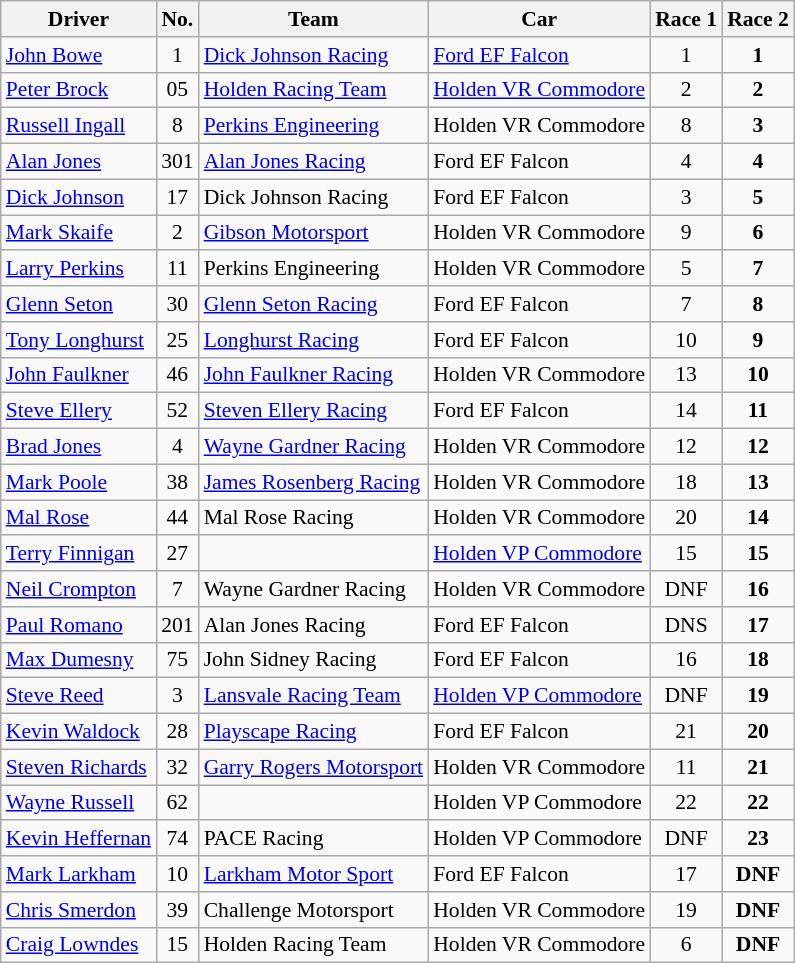<table class="wikitable" style="font-size: 90%">
<tr>
<th>Driver</th>
<th>No.</th>
<th>Team</th>
<th>Car</th>
<th>Race 1</th>
<th>Race 2</th>
</tr>
<tr>
<td> <a href='#'>John Bowe</a></td>
<td align="center">1</td>
<td><a href='#'>Dick Johnson Racing</a></td>
<td><a href='#'>Ford EF Falcon</a></td>
<td align="center">1</td>
<td align="center"><strong>1</strong></td>
</tr>
<tr>
<td> <a href='#'>Peter Brock</a></td>
<td align="center">05</td>
<td><a href='#'>Holden Racing Team</a></td>
<td><a href='#'>Holden VR Commodore</a></td>
<td align="center">2</td>
<td align="center"><strong>2</strong></td>
</tr>
<tr>
<td> <a href='#'>Russell Ingall</a></td>
<td align="center">8</td>
<td><a href='#'>Perkins Engineering</a></td>
<td>Holden VR Commodore</td>
<td align="center">8</td>
<td align="center"><strong>3</strong></td>
</tr>
<tr>
<td> <a href='#'>Alan Jones</a></td>
<td align="center">301</td>
<td><a href='#'>Alan Jones Racing</a></td>
<td>Ford EF Falcon</td>
<td align="center">4</td>
<td align="center"><strong>4</strong></td>
</tr>
<tr>
<td> <a href='#'>Dick Johnson</a></td>
<td align="center">17</td>
<td>Dick Johnson Racing</td>
<td>Ford EF Falcon</td>
<td align="center">3</td>
<td align="center"><strong>5</strong></td>
</tr>
<tr>
<td> <a href='#'>Mark Skaife</a></td>
<td align="center">2</td>
<td><a href='#'>Gibson Motorsport</a></td>
<td>Holden VR Commodore</td>
<td align="center">9</td>
<td align="center"><strong>6</strong></td>
</tr>
<tr>
<td> <a href='#'>Larry Perkins</a></td>
<td align="center">11</td>
<td>Perkins Engineering</td>
<td>Holden VR Commodore</td>
<td align="center">5</td>
<td align="center"><strong>7</strong></td>
</tr>
<tr>
<td> <a href='#'>Glenn Seton</a></td>
<td align="center">30</td>
<td><a href='#'>Glenn Seton Racing</a></td>
<td>Ford EF Falcon</td>
<td align="center">7</td>
<td align="center"><strong>8</strong></td>
</tr>
<tr>
<td> <a href='#'>Tony Longhurst</a></td>
<td align="center">25</td>
<td><a href='#'>Longhurst Racing</a></td>
<td>Ford EF Falcon</td>
<td align="center">10</td>
<td align="center"><strong>9</strong></td>
</tr>
<tr>
<td> <a href='#'>John Faulkner</a></td>
<td align="center">46</td>
<td><a href='#'>John Faulkner Racing</a></td>
<td>Holden VR Commodore</td>
<td align="center">13</td>
<td align="center"><strong>10</strong></td>
</tr>
<tr>
<td> <a href='#'>Steve Ellery</a></td>
<td align="center">52</td>
<td><a href='#'>Steven Ellery Racing</a></td>
<td>Ford EF Falcon</td>
<td align="center">14</td>
<td align="center"><strong>11</strong></td>
</tr>
<tr>
<td> <a href='#'>Brad Jones</a></td>
<td align="center">4</td>
<td><a href='#'>Wayne Gardner Racing</a></td>
<td>Holden VR Commodore</td>
<td align="center">12</td>
<td align="center"><strong>12</strong></td>
</tr>
<tr>
<td> <a href='#'>Mark Poole</a></td>
<td align="center">38</td>
<td><a href='#'>James Rosenberg Racing</a></td>
<td>Holden VR Commodore</td>
<td align="center">18</td>
<td align="center"><strong>13</strong></td>
</tr>
<tr>
<td> <a href='#'>Mal Rose</a></td>
<td align="center">44</td>
<td>Mal Rose Racing</td>
<td>Holden VR Commodore</td>
<td align="center">20</td>
<td align="center"><strong>14</strong></td>
</tr>
<tr>
<td> <a href='#'>Terry Finnigan</a></td>
<td align="center">27</td>
<td></td>
<td><a href='#'>Holden VP Commodore</a></td>
<td align="center">15</td>
<td align="center"><strong>15</strong></td>
</tr>
<tr>
<td> <a href='#'>Neil Crompton</a></td>
<td align="center">7</td>
<td>Wayne Gardner Racing</td>
<td>Holden VR Commodore</td>
<td align="center">DNF</td>
<td align="center"><strong>16</strong></td>
</tr>
<tr>
<td> <a href='#'>Paul Romano</a></td>
<td align="center">201</td>
<td>Alan Jones Racing</td>
<td>Ford EF Falcon</td>
<td align="center">DNS</td>
<td align="center"><strong>17</strong></td>
</tr>
<tr>
<td> <a href='#'>Max Dumesny</a></td>
<td align="center">75</td>
<td>John Sidney Racing</td>
<td>Ford EF Falcon</td>
<td align="center">16</td>
<td align="center"><strong>18</strong></td>
</tr>
<tr>
<td> <a href='#'>Steve Reed</a></td>
<td align="center">3</td>
<td><a href='#'>Lansvale Racing Team</a></td>
<td><a href='#'>Holden VP Commodore</a></td>
<td align="center">DNF</td>
<td align="center"><strong>19</strong></td>
</tr>
<tr>
<td> <a href='#'>Kevin Waldock</a></td>
<td align="center">28</td>
<td><a href='#'>Playscape Racing</a></td>
<td>Ford EF Falcon</td>
<td align="center">21</td>
<td align="center"><strong>20</strong></td>
</tr>
<tr>
<td> <a href='#'>Steven Richards</a></td>
<td align="center">32</td>
<td><a href='#'>Garry Rogers Motorsport</a></td>
<td>Holden VR Commodore</td>
<td align="center">11</td>
<td align="center"><strong>21</strong></td>
</tr>
<tr>
<td> <a href='#'>Wayne Russell</a></td>
<td align="center">62</td>
<td></td>
<td>Holden VP Commodore</td>
<td align="center">22</td>
<td align="center"><strong>22</strong></td>
</tr>
<tr>
<td> <a href='#'>Kevin Heffernan</a></td>
<td align="center">74</td>
<td>PACE Racing</td>
<td>Holden VP Commodore</td>
<td align="center">DNF</td>
<td align="center"><strong>23</strong></td>
</tr>
<tr>
<td> <a href='#'>Mark Larkham</a></td>
<td align="center">10</td>
<td><a href='#'>Larkham Motor Sport</a></td>
<td>Ford EF Falcon</td>
<td align="center">17</td>
<td align="center"><strong>DNF</strong></td>
</tr>
<tr>
<td> <a href='#'>Chris Smerdon</a></td>
<td align="center">39</td>
<td>Challenge Motorsport</td>
<td>Holden VR Commodore</td>
<td align="center">19</td>
<td align="center"><strong>DNF</strong></td>
</tr>
<tr>
<td> <a href='#'>Craig Lowndes</a></td>
<td align="center">15</td>
<td>Holden Racing Team</td>
<td>Holden VR Commodore</td>
<td align="center">6</td>
<td align="center"><strong>DNF</strong></td>
</tr>
</table>
